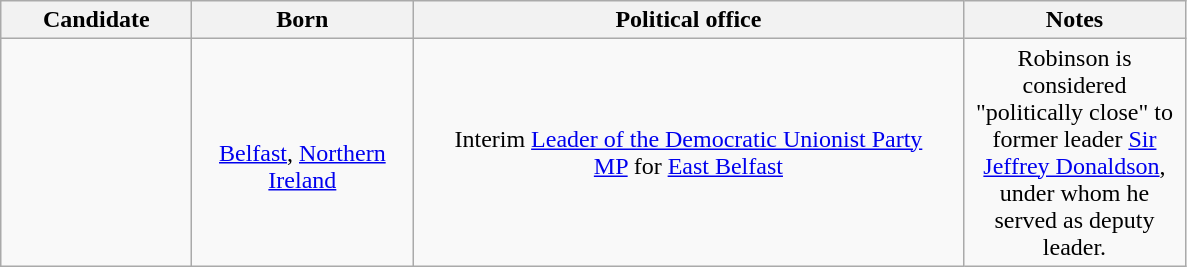<table class="wikitable sortable" style="text-align:center">
<tr>
<th scope="col" style="width: 120px;">Candidate</th>
<th scope="col" style="width: 140px;">Born</th>
<th scope="col" style="width: 360px;">Political office</th>
<th scope="col" style="width: 140px;">Notes</th>
</tr>
<tr>
<td><br></td>
<td><br><a href='#'>Belfast</a>, <a href='#'>Northern Ireland</a></td>
<td>Interim <a href='#'>Leader of the Democratic Unionist Party</a>  <br> <a href='#'>MP</a> for <a href='#'>East Belfast</a> </td>
<td>Robinson is considered "politically close" to former leader <a href='#'>Sir Jeffrey Donaldson</a>, under whom he served as deputy leader.</td>
</tr>
</table>
